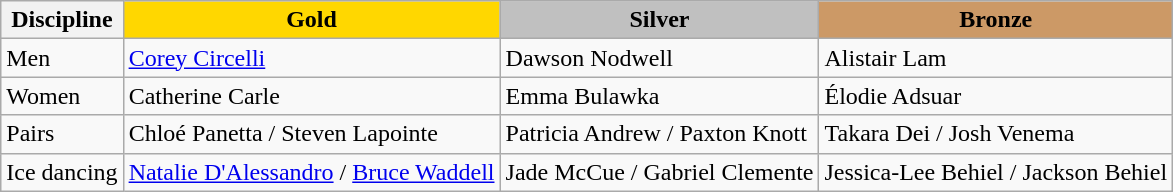<table class="wikitable">
<tr>
<th>Discipline</th>
<td align=center bgcolor=gold><strong>Gold</strong></td>
<td align=center bgcolor=silver><strong>Silver</strong></td>
<td align=center bgcolor=cc9966><strong>Bronze</strong></td>
</tr>
<tr>
<td>Men</td>
<td><a href='#'>Corey Circelli</a></td>
<td>Dawson Nodwell</td>
<td>Alistair Lam</td>
</tr>
<tr>
<td>Women</td>
<td>Catherine Carle</td>
<td>Emma Bulawka</td>
<td>Élodie Adsuar</td>
</tr>
<tr>
<td>Pairs</td>
<td>Chloé Panetta / Steven Lapointe</td>
<td>Patricia Andrew / Paxton Knott</td>
<td>Takara Dei / Josh Venema</td>
</tr>
<tr>
<td>Ice dancing</td>
<td><a href='#'>Natalie D'Alessandro</a> / <a href='#'>Bruce Waddell</a></td>
<td>Jade McCue / Gabriel Clemente</td>
<td>Jessica-Lee Behiel / Jackson Behiel</td>
</tr>
</table>
